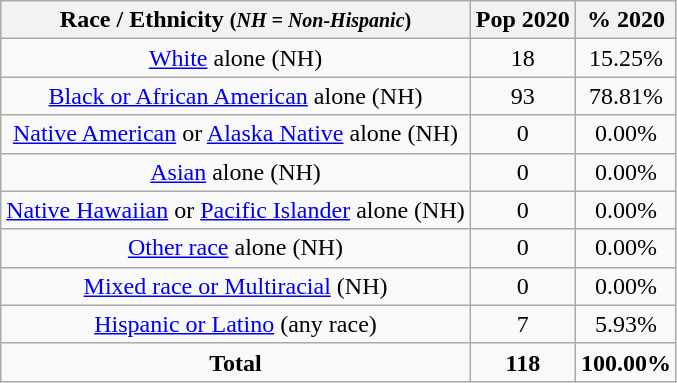<table class="wikitable" style="text-align:center;">
<tr>
<th>Race / Ethnicity <small>(<em>NH = Non-Hispanic</em>)</small></th>
<th>Pop 2020</th>
<th>% 2020</th>
</tr>
<tr>
<td><a href='#'>White</a> alone (NH)</td>
<td>18</td>
<td>15.25%</td>
</tr>
<tr>
<td><a href='#'>Black or African American</a> alone (NH)</td>
<td>93</td>
<td>78.81%</td>
</tr>
<tr>
<td><a href='#'>Native American</a> or <a href='#'>Alaska Native</a> alone (NH)</td>
<td>0</td>
<td>0.00%</td>
</tr>
<tr>
<td><a href='#'>Asian</a> alone (NH)</td>
<td>0</td>
<td>0.00%</td>
</tr>
<tr>
<td><a href='#'>Native Hawaiian</a> or <a href='#'>Pacific Islander</a> alone (NH)</td>
<td>0</td>
<td>0.00%</td>
</tr>
<tr>
<td><a href='#'>Other race</a> alone (NH)</td>
<td>0</td>
<td>0.00%</td>
</tr>
<tr>
<td><a href='#'>Mixed race or Multiracial</a> (NH)</td>
<td>0</td>
<td>0.00%</td>
</tr>
<tr>
<td><a href='#'>Hispanic or Latino</a> (any race)</td>
<td>7</td>
<td>5.93%</td>
</tr>
<tr>
<td><strong>Total</strong></td>
<td><strong>118</strong></td>
<td><strong>100.00%</strong></td>
</tr>
</table>
